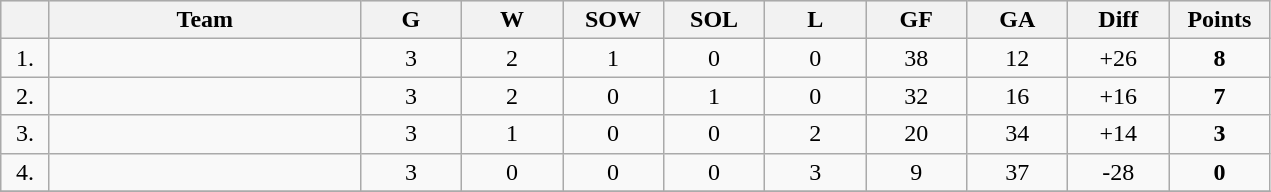<table class=wikitable style="text-align:center">
<tr bgcolor="#DCDCDC">
<th width="25"></th>
<th width="200">Team</th>
<th width="60">G</th>
<th width="60">W</th>
<th width="60">SOW</th>
<th width="60">SOL</th>
<th width="60">L</th>
<th width="60">GF</th>
<th width="60">GA</th>
<th width="60">Diff</th>
<th width="60">Points</th>
</tr>
<tr>
<td>1.</td>
<td align=left></td>
<td>3</td>
<td>2</td>
<td>1</td>
<td>0</td>
<td>0</td>
<td>38</td>
<td>12</td>
<td>+26</td>
<td><strong>8</strong></td>
</tr>
<tr>
<td>2.</td>
<td align=left></td>
<td>3</td>
<td>2</td>
<td>0</td>
<td>1</td>
<td>0</td>
<td>32</td>
<td>16</td>
<td>+16</td>
<td><strong>7</strong></td>
</tr>
<tr>
<td>3.</td>
<td align=left></td>
<td>3</td>
<td>1</td>
<td>0</td>
<td>0</td>
<td>2</td>
<td>20</td>
<td>34</td>
<td>+14</td>
<td><strong>3</strong></td>
</tr>
<tr>
<td>4.</td>
<td align=left></td>
<td>3</td>
<td>0</td>
<td>0</td>
<td>0</td>
<td>3</td>
<td>9</td>
<td>37</td>
<td>-28</td>
<td><strong>0</strong></td>
</tr>
<tr>
</tr>
</table>
